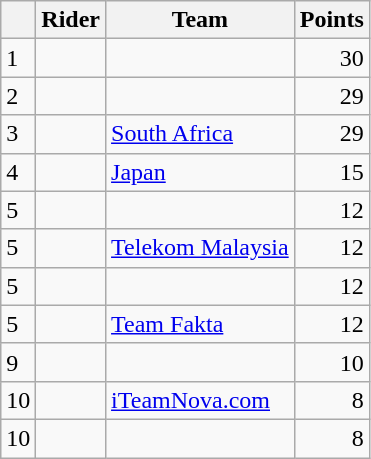<table class=wikitable>
<tr>
<th></th>
<th>Rider</th>
<th>Team</th>
<th>Points</th>
</tr>
<tr>
<td>1</td>
<td> </td>
<td></td>
<td align=right>30</td>
</tr>
<tr>
<td>2</td>
<td></td>
<td></td>
<td align=right>29</td>
</tr>
<tr>
<td>3</td>
<td></td>
<td><a href='#'>South Africa</a></td>
<td align=right>29</td>
</tr>
<tr>
<td>4</td>
<td></td>
<td><a href='#'>Japan</a></td>
<td align=right>15</td>
</tr>
<tr>
<td>5</td>
<td></td>
<td></td>
<td align=right>12</td>
</tr>
<tr>
<td>5</td>
<td></td>
<td><a href='#'>Telekom Malaysia</a></td>
<td align=right>12</td>
</tr>
<tr>
<td>5</td>
<td></td>
<td></td>
<td align=right>12</td>
</tr>
<tr>
<td>5</td>
<td></td>
<td><a href='#'>Team Fakta</a></td>
<td align=right>12</td>
</tr>
<tr>
<td>9</td>
<td></td>
<td></td>
<td align=right>10</td>
</tr>
<tr>
<td>10</td>
<td></td>
<td><a href='#'>iTeamNova.com</a></td>
<td align=right>8</td>
</tr>
<tr>
<td>10</td>
<td></td>
<td></td>
<td align=right>8</td>
</tr>
</table>
